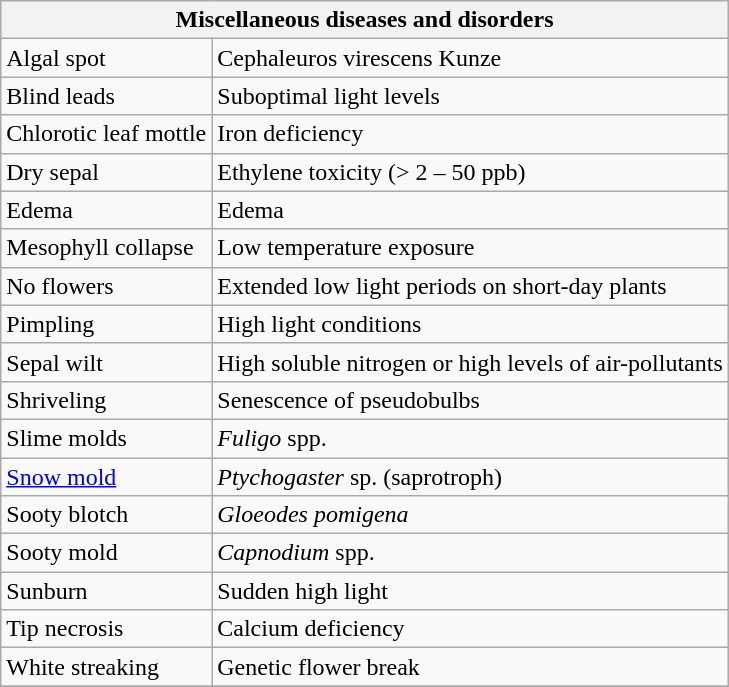<table class="wikitable" style="clear">
<tr>
<th colspan=2><strong>Miscellaneous diseases and disorders</strong><br></th>
</tr>
<tr>
<td>Algal spot</td>
<td>Cephaleuros virescens Kunze</td>
</tr>
<tr>
<td>Blind leads</td>
<td>Suboptimal light levels</td>
</tr>
<tr>
<td>Chlorotic leaf mottle</td>
<td>Iron deficiency</td>
</tr>
<tr>
<td>Dry sepal</td>
<td>Ethylene toxicity (> 2 – 50 ppb)</td>
</tr>
<tr>
<td>Edema</td>
<td>Edema</td>
</tr>
<tr>
<td>Mesophyll collapse</td>
<td>Low temperature exposure</td>
</tr>
<tr>
<td>No flowers</td>
<td>Extended low light periods on short-day plants</td>
</tr>
<tr>
<td>Pimpling</td>
<td>High light conditions</td>
</tr>
<tr>
<td>Sepal wilt</td>
<td>High soluble nitrogen or high levels of air-pollutants</td>
</tr>
<tr>
<td>Shriveling</td>
<td>Senescence of pseudobulbs</td>
</tr>
<tr>
<td>Slime molds</td>
<td><em>Fuligo</em> spp.</td>
</tr>
<tr>
<td><a href='#'>Snow mold</a></td>
<td><em>Ptychogaster</em> sp. (saprotroph)</td>
</tr>
<tr>
<td>Sooty blotch</td>
<td><em>Gloeodes pomigena</em></td>
</tr>
<tr>
<td>Sooty mold</td>
<td><em>Capnodium</em> spp.</td>
</tr>
<tr>
<td>Sunburn</td>
<td>Sudden high light</td>
</tr>
<tr>
<td>Tip necrosis</td>
<td>Calcium deficiency</td>
</tr>
<tr>
<td>White streaking</td>
<td>Genetic flower break</td>
</tr>
<tr>
</tr>
</table>
